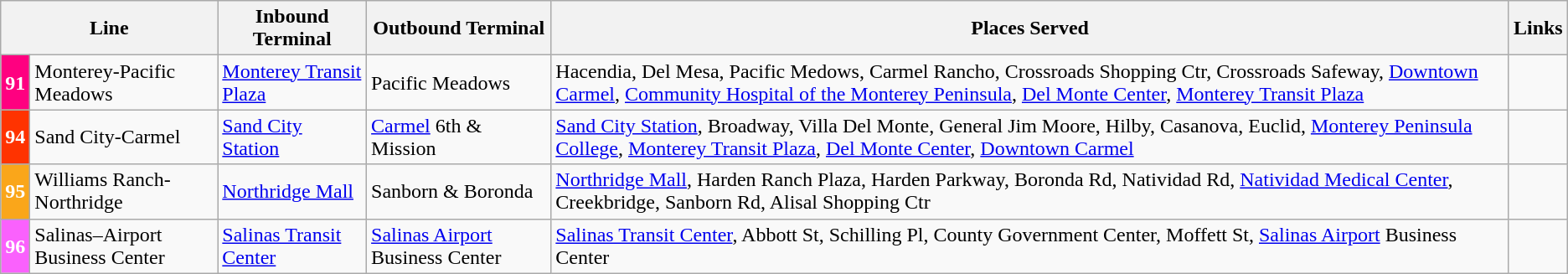<table class="wikitable">
<tr>
<th colspan="2">Line</th>
<th>Inbound Terminal</th>
<th>Outbound Terminal</th>
<th>Places Served</th>
<th>Links</th>
</tr>
<tr>
<td style="background:#FF0080; color:white" align="right"><strong>91</strong></td>
<td>Monterey-Pacific Meadows</td>
<td><a href='#'>Monterey Transit Plaza</a></td>
<td>Pacific Meadows</td>
<td>Hacendia, Del Mesa, Pacific Medows, Carmel Rancho, Crossroads Shopping Ctr, Crossroads Safeway, <a href='#'>Downtown Carmel</a>, <a href='#'>Community Hospital of the Monterey Peninsula</a>, <a href='#'>Del Monte Center</a>, <a href='#'>Monterey Transit Plaza</a></td>
<td></td>
</tr>
<tr>
<td style="background:#FF3300; color:white" align="right"><strong>94</strong></td>
<td>Sand City-Carmel</td>
<td><a href='#'>Sand City Station</a></td>
<td><a href='#'>Carmel</a> 6th & Mission</td>
<td><a href='#'>Sand City Station</a>, Broadway, Villa Del Monte, General Jim Moore, Hilby, Casanova, Euclid, <a href='#'>Monterey Peninsula College</a>, <a href='#'>Monterey Transit Plaza</a>, <a href='#'>Del Monte Center</a>, <a href='#'>Downtown Carmel</a></td>
<td></td>
</tr>
<tr>
<td style="background:#faa61a; color:white" align="right"><strong>95</strong></td>
<td>Williams Ranch-Northridge</td>
<td><a href='#'>Northridge Mall</a></td>
<td>Sanborn & Boronda</td>
<td><a href='#'>Northridge Mall</a>, Harden Ranch Plaza, Harden Parkway, Boronda Rd, Natividad Rd, <a href='#'>Natividad Medical Center</a>, Creekbridge, Sanborn Rd, Alisal Shopping Ctr</td>
<td></td>
</tr>
<tr>
<td style="background:#fa61fd; color:white" align="right"><strong>96</strong></td>
<td>Salinas–Airport Business Center</td>
<td><a href='#'>Salinas Transit Center</a></td>
<td><a href='#'>Salinas Airport</a> Business Center</td>
<td><a href='#'>Salinas Transit Center</a>, Abbott St, Schilling Pl, County Government Center, Moffett St, <a href='#'>Salinas Airport</a> Business Center</td>
<td></td>
</tr>
</table>
